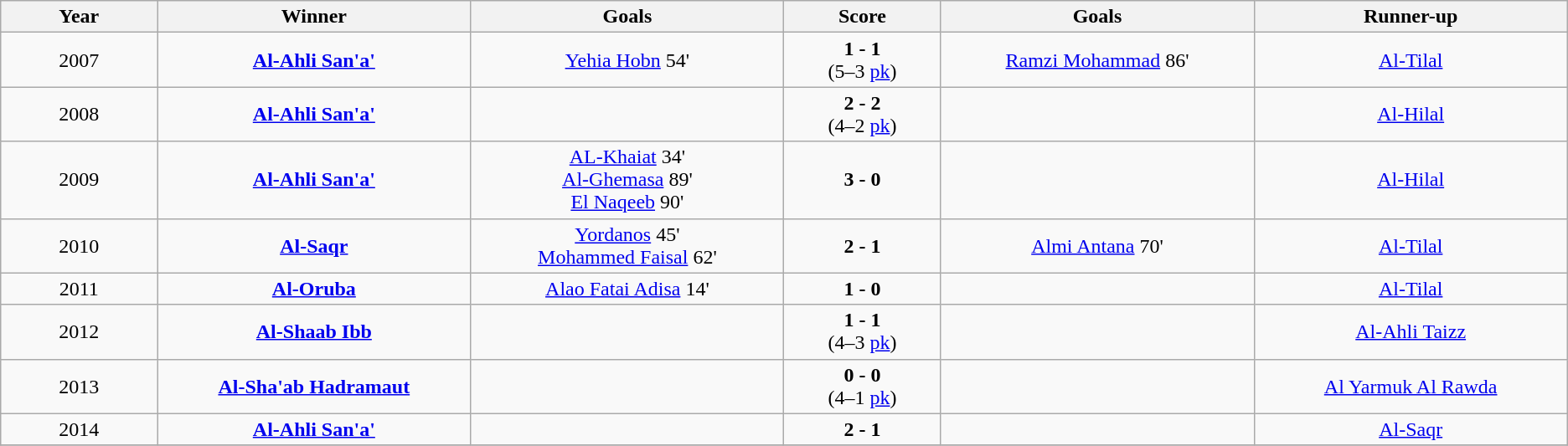<table class="wikitable" style="text-align: center;">
<tr>
<th width=5%>Year</th>
<th width=10%>Winner</th>
<th width=10%>Goals</th>
<th width=5%>Score</th>
<th width=10%>Goals</th>
<th width=10%>Runner-up</th>
</tr>
<tr>
<td>2007</td>
<td><strong><a href='#'>Al-Ahli San'a'</a></strong></td>
<td><a href='#'>Yehia Hobn</a> 54'</td>
<td><strong>1 - 1</strong><br>(5–3 <a href='#'>pk</a>)</td>
<td><a href='#'>Ramzi Mohammad</a> 86'</td>
<td><a href='#'>Al-Tilal</a></td>
</tr>
<tr>
<td>2008</td>
<td><strong><a href='#'>Al-Ahli San'a'</a></strong></td>
<td></td>
<td><strong>2 - 2</strong><br>(4–2 <a href='#'>pk</a>)</td>
<td></td>
<td><a href='#'>Al-Hilal</a></td>
</tr>
<tr>
<td>2009</td>
<td><strong><a href='#'>Al-Ahli San'a'</a></strong></td>
<td><a href='#'>AL-Khaiat</a> 34' <br> <a href='#'>Al-Ghemasa</a> 89' <br> <a href='#'>El Naqeeb</a> 90'</td>
<td><strong>3 - 0</strong></td>
<td></td>
<td><a href='#'>Al-Hilal</a></td>
</tr>
<tr>
<td>2010</td>
<td><strong><a href='#'>Al-Saqr</a></strong></td>
<td><a href='#'>Yordanos</a> 45' <br> <a href='#'>Mohammed Faisal</a> 62'</td>
<td><strong>2 - 1</strong></td>
<td><a href='#'>Almi Antana</a> 70'</td>
<td><a href='#'>Al-Tilal</a></td>
</tr>
<tr>
<td>2011</td>
<td><strong><a href='#'>Al-Oruba</a></strong></td>
<td><a href='#'>Alao Fatai Adisa</a> 14'</td>
<td><strong>1 - 0</strong></td>
<td></td>
<td><a href='#'>Al-Tilal</a></td>
</tr>
<tr>
<td>2012</td>
<td><strong><a href='#'>Al-Shaab Ibb</a></strong></td>
<td></td>
<td><strong>1 - 1</strong><br>(4–3 <a href='#'>pk</a>)</td>
<td></td>
<td><a href='#'>Al-Ahli Taizz</a></td>
</tr>
<tr>
<td>2013</td>
<td><strong><a href='#'>Al-Sha'ab Hadramaut</a></strong></td>
<td></td>
<td><strong>0 - 0</strong><br>(4–1 <a href='#'>pk</a>)</td>
<td></td>
<td><a href='#'>Al Yarmuk Al Rawda</a></td>
</tr>
<tr>
<td>2014</td>
<td><strong><a href='#'>Al-Ahli San'a'</a></strong></td>
<td></td>
<td><strong>2 - 1</strong></td>
<td></td>
<td><a href='#'>Al-Saqr</a></td>
</tr>
<tr>
</tr>
</table>
